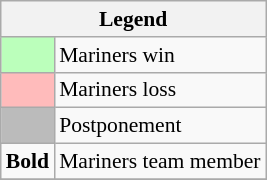<table class="wikitable" style="font-size:90%">
<tr>
<th colspan="2">Legend</th>
</tr>
<tr>
<td bgcolor="#bbffbb"> </td>
<td>Mariners win</td>
</tr>
<tr>
<td bgcolor="#ffbbbb"> </td>
<td>Mariners loss</td>
</tr>
<tr>
<td bgcolor="#bbbbbb"> </td>
<td>Postponement</td>
</tr>
<tr>
<td><strong>Bold</strong></td>
<td>Mariners team member</td>
</tr>
<tr>
</tr>
</table>
